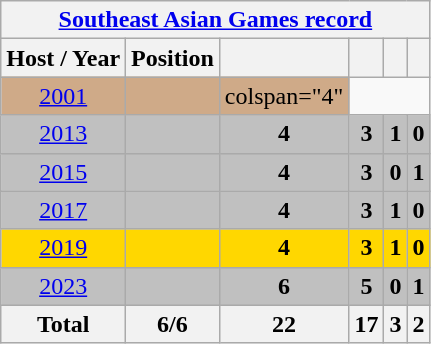<table class="wikitable" style="text-align: center;">
<tr>
<th colspan=9><a href='#'>Southeast Asian Games record</a></th>
</tr>
<tr>
<th>Host / Year</th>
<th>Position</th>
<th></th>
<th></th>
<th></th>
<th></th>
</tr>
<tr bgcolor=#CFAA88>
<td> <a href='#'>2001</a></td>
<td></td>
<td>colspan="4" </td>
</tr>
<tr bgcolor=silver>
<td> <a href='#'>2013</a></td>
<td></td>
<td><strong>4</strong></td>
<td><strong>3</strong></td>
<td><strong>1</strong></td>
<td><strong>0</strong></td>
</tr>
<tr bgcolor=silver>
<td> <a href='#'>2015</a></td>
<td></td>
<td><strong>4</strong></td>
<td><strong>3</strong></td>
<td><strong>0</strong></td>
<td><strong>1</strong></td>
</tr>
<tr bgcolor=silver>
<td> <a href='#'>2017</a></td>
<td></td>
<td><strong>4</strong></td>
<td><strong>3</strong></td>
<td><strong>1</strong></td>
<td><strong>0</strong></td>
</tr>
<tr bgcolor=gold>
<td> <a href='#'>2019</a></td>
<td></td>
<td><strong>4</strong></td>
<td><strong>3</strong></td>
<td><strong>1</strong></td>
<td><strong>0</strong></td>
</tr>
<tr bgcolor=silver>
<td> <a href='#'>2023</a></td>
<td></td>
<td><strong>6</strong></td>
<td><strong>5</strong></td>
<td><strong>0</strong></td>
<td><strong>1</strong></td>
</tr>
<tr>
<th>Total</th>
<th>6/6</th>
<th>22</th>
<th>17</th>
<th>3</th>
<th>2</th>
</tr>
</table>
